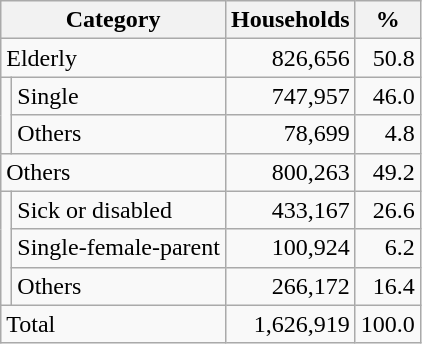<table class="wikitable" style="text-align: right;">
<tr>
<th colspan="2">Category</th>
<th>Households</th>
<th>%</th>
</tr>
<tr>
<td colspan="2" style="text-align: left;">Elderly</td>
<td>826,656</td>
<td>50.8</td>
</tr>
<tr>
<td rowspan="2"></td>
<td style="text-align: left;">Single</td>
<td style="text-align: right;">747,957</td>
<td>46.0</td>
</tr>
<tr>
<td style="text-align: left;">Others</td>
<td>78,699</td>
<td>4.8</td>
</tr>
<tr>
<td colspan="2" style="text-align: left;">Others</td>
<td>800,263</td>
<td>49.2</td>
</tr>
<tr>
<td rowspan="3"></td>
<td style="text-align: left;">Sick or disabled</td>
<td>433,167</td>
<td>26.6</td>
</tr>
<tr>
<td style="text-align: left;"　>Single-female-parent</td>
<td>100,924</td>
<td>6.2</td>
</tr>
<tr>
<td style="text-align: left;">Others</td>
<td>266,172</td>
<td>16.4</td>
</tr>
<tr>
<td colspan="2" style="text-align: left;">Total</td>
<td>1,626,919</td>
<td>100.0</td>
</tr>
</table>
